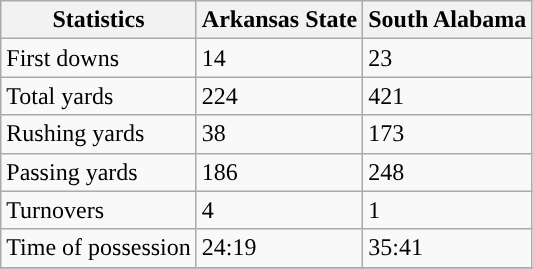<table class="wikitable">
<tr>
<th>Statistics</th>
<th>Arkansas State</th>
<th>South Alabama</th>
</tr>
<tr>
<td>First downs</td>
<td>14</td>
<td>23</td>
</tr>
<tr>
<td>Total yards</td>
<td>224</td>
<td>421</td>
</tr>
<tr>
<td>Rushing yards</td>
<td>38</td>
<td>173</td>
</tr>
<tr>
<td>Passing yards</td>
<td>186</td>
<td>248</td>
</tr>
<tr>
<td>Turnovers</td>
<td>4</td>
<td>1</td>
</tr>
<tr>
<td>Time of possession</td>
<td>24:19</td>
<td>35:41</td>
</tr>
<tr>
</tr>
</table>
